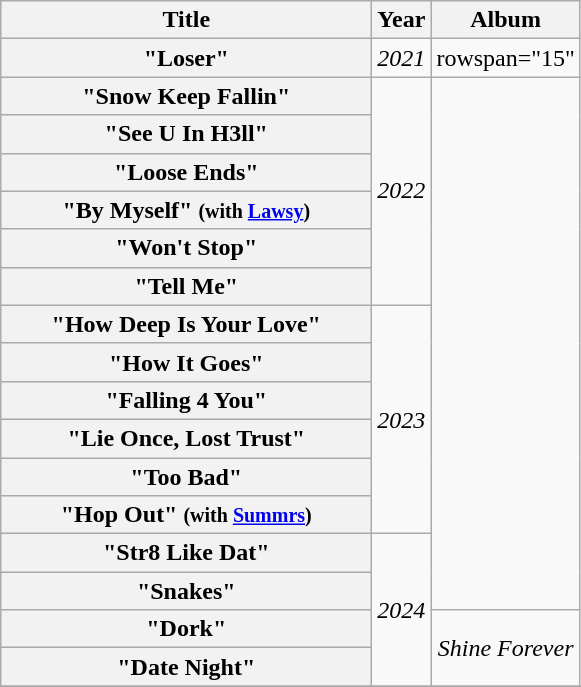<table class="wikitable plainrowheaders" style="text-align:center;">
<tr>
<th scope="col" style="width:15em;">Title</th>
<th scope="col">Year</th>
<th scope="col">Album</th>
</tr>
<tr>
<th scope="row">"Loser"</th>
<td rowspan="1"><em>2021</em></td>
<td>rowspan="15" </td>
</tr>
<tr>
<th scope="row">"Snow Keep Fallin"</th>
<td rowspan="6"><em>2022</em></td>
</tr>
<tr>
<th scope="row">"See U In H3ll"</th>
</tr>
<tr>
<th scope="row">"Loose Ends"</th>
</tr>
<tr>
<th scope="row">"By Myself" <small>(with <a href='#'>Lawsy</a>)</small></th>
</tr>
<tr>
<th scope="row">"Won't Stop"</th>
</tr>
<tr>
<th scope="row">"Tell Me"</th>
</tr>
<tr>
<th scope="row">"How Deep Is Your Love"</th>
<td rowspan="6"><em>2023</em></td>
</tr>
<tr>
<th scope="row">"How It Goes"</th>
</tr>
<tr>
<th scope="row">"Falling 4 You"</th>
</tr>
<tr>
<th scope="row">"Lie Once, Lost Trust"</th>
</tr>
<tr>
<th scope="row">"Too Bad"</th>
</tr>
<tr>
<th scope="row">"Hop Out" <small>(with <a href='#'>Summrs</a>)</small></th>
</tr>
<tr>
<th scope="row">"Str8 Like Dat"</th>
<td rowspan="4"><em>2024</em></td>
</tr>
<tr>
<th scope="row">"Snakes"</th>
</tr>
<tr>
<th scope="row">"Dork"</th>
<td rowspan="2"><em>Shine Forever</em></td>
</tr>
<tr>
<th scope="row">"Date Night"</th>
</tr>
<tr>
</tr>
</table>
